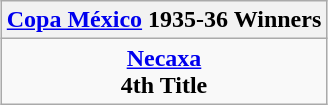<table class="wikitable" style="text-align: center; margin: 0 auto;">
<tr>
<th><a href='#'>Copa México</a> 1935-36 Winners</th>
</tr>
<tr>
<td><strong><a href='#'>Necaxa</a></strong><br><strong>4th Title</strong></td>
</tr>
</table>
